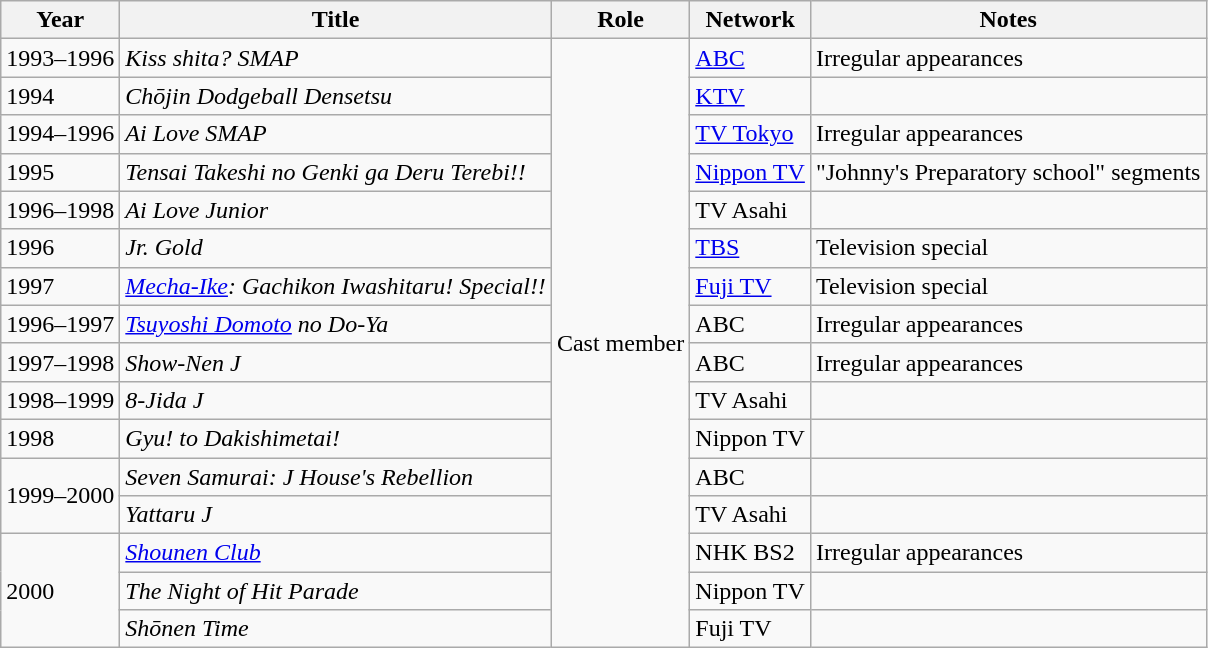<table class="wikitable plainrowheaders sortable">
<tr>
<th scope="col">Year</th>
<th scope="col">Title</th>
<th scope="col">Role</th>
<th scope="col">Network</th>
<th class="unsortable">Notes</th>
</tr>
<tr>
<td>1993–1996</td>
<td><em>Kiss shita? SMAP</em></td>
<td rowspan="16">Cast member</td>
<td><a href='#'>ABC</a></td>
<td>Irregular appearances</td>
</tr>
<tr>
<td>1994</td>
<td><em>Chōjin Dodgeball Densetsu</em></td>
<td><a href='#'>KTV</a></td>
<td></td>
</tr>
<tr>
<td>1994–1996</td>
<td><em>Ai Love SMAP</em></td>
<td><a href='#'>TV Tokyo</a></td>
<td>Irregular appearances</td>
</tr>
<tr>
<td>1995</td>
<td><em>Tensai Takeshi no Genki ga Deru Terebi!!</em></td>
<td><a href='#'>Nippon TV</a></td>
<td>"Johnny's Preparatory school" segments</td>
</tr>
<tr>
<td>1996–1998</td>
<td><em>Ai Love Junior</em></td>
<td>TV Asahi</td>
<td></td>
</tr>
<tr>
<td>1996</td>
<td><em>Jr. Gold</em></td>
<td><a href='#'>TBS</a></td>
<td>Television special</td>
</tr>
<tr>
<td>1997</td>
<td><em><a href='#'>Mecha-Ike</a>: Gachikon Iwashitaru! Special!!</em></td>
<td><a href='#'>Fuji TV</a></td>
<td>Television special</td>
</tr>
<tr>
<td>1996–1997</td>
<td><em><a href='#'>Tsuyoshi Domoto</a> no Do-Ya</em></td>
<td>ABC</td>
<td>Irregular appearances</td>
</tr>
<tr>
<td>1997–1998</td>
<td><em>Show-Nen J</em></td>
<td>ABC</td>
<td>Irregular appearances</td>
</tr>
<tr>
<td>1998–1999</td>
<td><em>8-Jida J</em></td>
<td>TV Asahi</td>
<td></td>
</tr>
<tr>
<td>1998</td>
<td><em>Gyu! to Dakishimetai!</em></td>
<td>Nippon TV</td>
<td></td>
</tr>
<tr>
<td rowspan="2">1999–2000</td>
<td><em>Seven Samurai: J House's Rebellion</em></td>
<td>ABC</td>
<td></td>
</tr>
<tr>
<td><em>Yattaru J</em></td>
<td>TV Asahi</td>
<td></td>
</tr>
<tr>
<td rowspan="3">2000</td>
<td><em><a href='#'>Shounen Club</a></em></td>
<td>NHK BS2</td>
<td>Irregular appearances</td>
</tr>
<tr>
<td><em>The Night of Hit Parade</em></td>
<td>Nippon TV</td>
<td></td>
</tr>
<tr>
<td><em>Shōnen Time</em></td>
<td>Fuji TV</td>
<td></td>
</tr>
</table>
